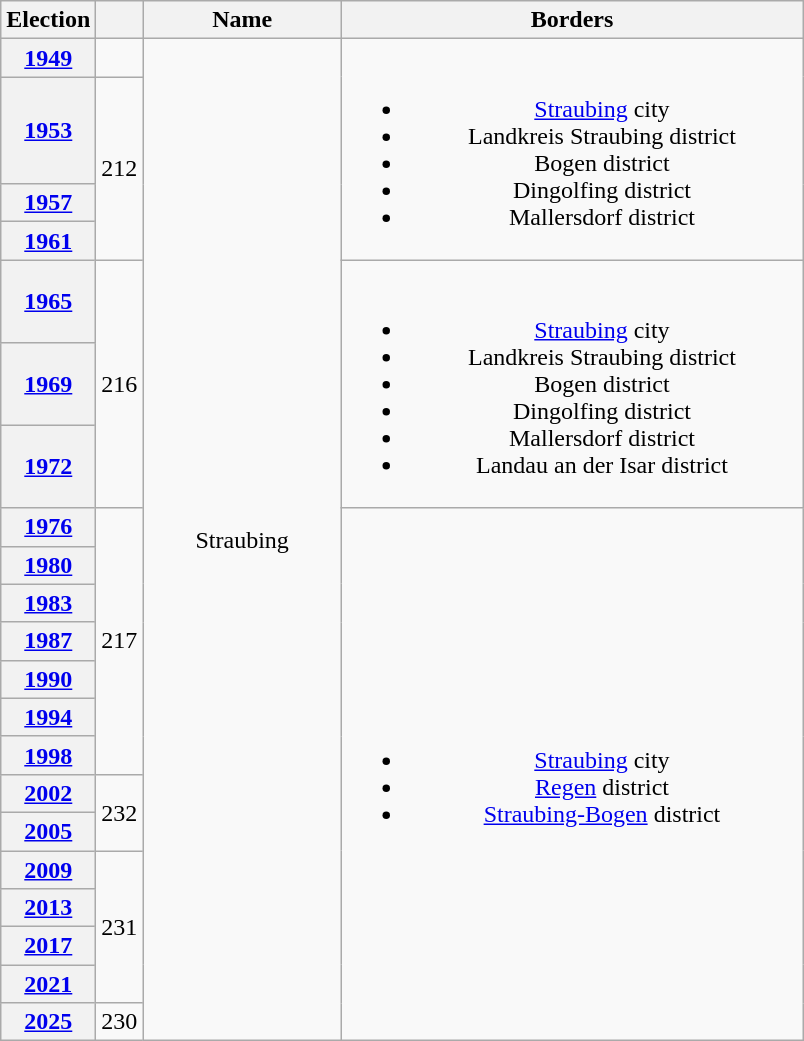<table class=wikitable style="text-align:center">
<tr>
<th>Election</th>
<th></th>
<th width=125px>Name</th>
<th width=300px>Borders</th>
</tr>
<tr>
<th><a href='#'>1949</a></th>
<td></td>
<td rowspan=21>Straubing</td>
<td rowspan=4><br><ul><li><a href='#'>Straubing</a> city</li><li>Landkreis Straubing district</li><li>Bogen district</li><li>Dingolfing district</li><li>Mallersdorf district</li></ul></td>
</tr>
<tr>
<th><a href='#'>1953</a></th>
<td rowspan=3>212</td>
</tr>
<tr>
<th><a href='#'>1957</a></th>
</tr>
<tr>
<th><a href='#'>1961</a></th>
</tr>
<tr>
<th><a href='#'>1965</a></th>
<td rowspan=3>216</td>
<td rowspan=3><br><ul><li><a href='#'>Straubing</a> city</li><li>Landkreis Straubing district</li><li>Bogen district</li><li>Dingolfing district</li><li>Mallersdorf district</li><li>Landau an der Isar district</li></ul></td>
</tr>
<tr>
<th><a href='#'>1969</a></th>
</tr>
<tr>
<th><a href='#'>1972</a></th>
</tr>
<tr>
<th><a href='#'>1976</a></th>
<td rowspan=7>217</td>
<td rowspan=14><br><ul><li><a href='#'>Straubing</a> city</li><li><a href='#'>Regen</a> district</li><li><a href='#'>Straubing-Bogen</a> district</li></ul></td>
</tr>
<tr>
<th><a href='#'>1980</a></th>
</tr>
<tr>
<th><a href='#'>1983</a></th>
</tr>
<tr>
<th><a href='#'>1987</a></th>
</tr>
<tr>
<th><a href='#'>1990</a></th>
</tr>
<tr>
<th><a href='#'>1994</a></th>
</tr>
<tr>
<th><a href='#'>1998</a></th>
</tr>
<tr>
<th><a href='#'>2002</a></th>
<td rowspan=2>232</td>
</tr>
<tr>
<th><a href='#'>2005</a></th>
</tr>
<tr>
<th><a href='#'>2009</a></th>
<td rowspan=4>231</td>
</tr>
<tr>
<th><a href='#'>2013</a></th>
</tr>
<tr>
<th><a href='#'>2017</a></th>
</tr>
<tr>
<th><a href='#'>2021</a></th>
</tr>
<tr>
<th><a href='#'>2025</a></th>
<td>230</td>
</tr>
</table>
